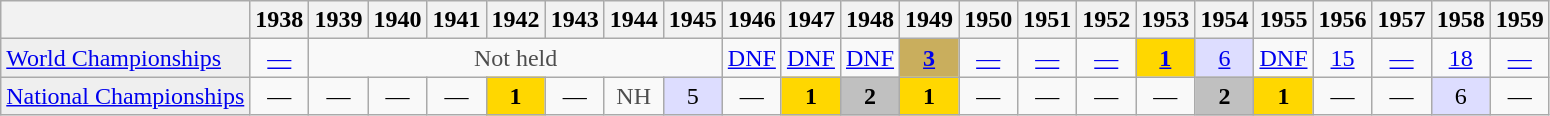<table class="wikitable plainrowheaders">
<tr>
<th scope="col"></th>
<th scope="col">1938</th>
<th scope="col">1939</th>
<th scope="col">1940</th>
<th scope="col">1941</th>
<th scope="col">1942</th>
<th scope="col">1943</th>
<th scope="col">1944</th>
<th scope="col">1945</th>
<th scope="col">1946</th>
<th scope="col">1947</th>
<th scope="col">1948</th>
<th scope="col">1949</th>
<th scope="col">1950</th>
<th scope="col">1951</th>
<th scope="col">1952</th>
<th scope="col">1953</th>
<th scope="col">1954</th>
<th scope="col">1955</th>
<th scope="col">1956</th>
<th scope="col">1957</th>
<th scope="col">1958</th>
<th scope="col">1959</th>
</tr>
<tr style="text-align:center;">
<td style="text-align:left; background:#efefef;"> <a href='#'>World Championships</a></td>
<td><a href='#'>—</a></td>
<td style="color:#4d4d4d;" colspan=7>Not held</td>
<td><a href='#'>DNF</a></td>
<td><a href='#'>DNF</a></td>
<td><a href='#'>DNF</a></td>
<td style="background:#C9AE5D;"><a href='#'><strong>3</strong></a></td>
<td><a href='#'>—</a></td>
<td><a href='#'>—</a></td>
<td><a href='#'>—</a></td>
<td style="background:gold;"><a href='#'><strong>1</strong></a></td>
<td style="background:#ddddff;"><a href='#'>6</a></td>
<td><a href='#'>DNF</a></td>
<td><a href='#'>15</a></td>
<td><a href='#'>—</a></td>
<td><a href='#'>18</a></td>
<td><a href='#'>—</a></td>
</tr>
<tr style="text-align:center;">
<td style="text-align:left; background:#efefef;"> <a href='#'>National Championships</a></td>
<td>—</td>
<td>—</td>
<td>—</td>
<td>—</td>
<td style="background:gold;"><strong>1</strong></td>
<td>—</td>
<td style="color:#4d4d4d;">NH</td>
<td style="background:#ddddff;">5</td>
<td>—</td>
<td style="background:gold;"><strong>1</strong></td>
<td style="background:#C0C0C0;"><strong>2</strong></td>
<td style="background:gold;"><strong>1</strong></td>
<td>—</td>
<td>—</td>
<td>—</td>
<td>—</td>
<td style="background:#C0C0C0;"><strong>2</strong></td>
<td style="background:gold;"><strong>1</strong></td>
<td>—</td>
<td>—</td>
<td style="background:#ddddff;">6</td>
<td>—</td>
</tr>
</table>
